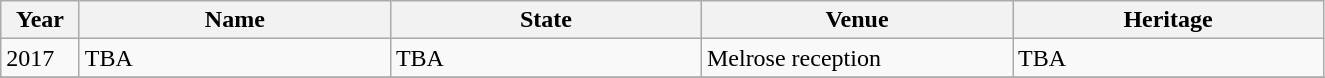<table class="wikitable sortable collapsible">
<tr>
<th width="45" sortable>Year</th>
<th width="200">Name</th>
<th width="200">State</th>
<th width="200">Venue</th>
<th width="200">Heritage</th>
</tr>
<tr>
<td>2017</td>
<td>TBA</td>
<td>TBA</td>
<td>Melrose reception</td>
<td>TBA</td>
</tr>
<tr>
</tr>
</table>
